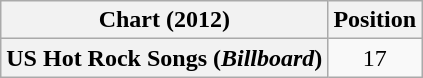<table class="wikitable plainrowheaders" style="text-align:center;">
<tr>
<th>Chart (2012)</th>
<th>Position</th>
</tr>
<tr>
<th scope="row">US Hot Rock Songs (<em>Billboard</em>)</th>
<td>17</td>
</tr>
</table>
